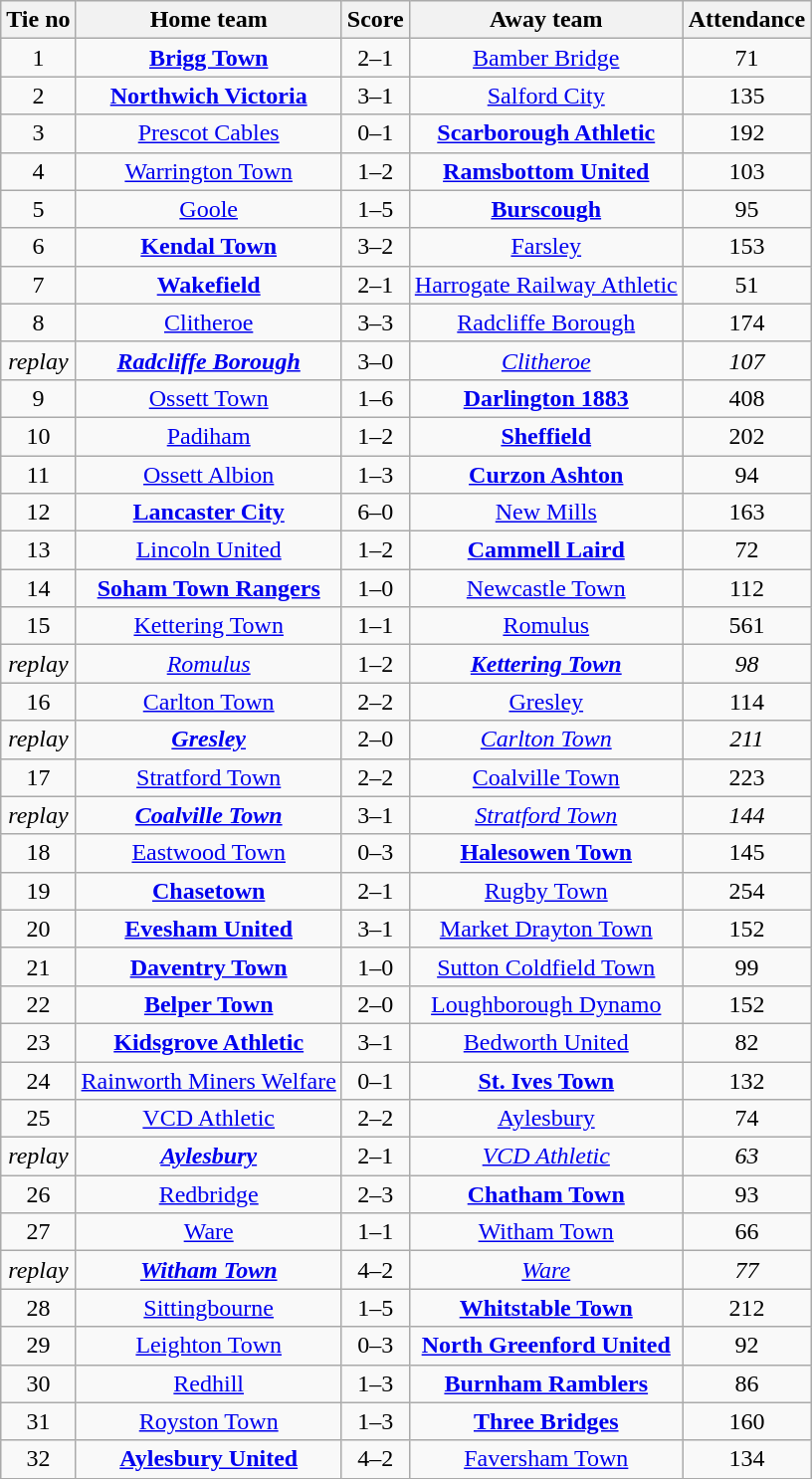<table class="wikitable" style="text-align:center">
<tr>
<th>Tie no</th>
<th>Home team</th>
<th>Score</th>
<th>Away team</th>
<th>Attendance</th>
</tr>
<tr>
<td>1</td>
<td><strong><a href='#'>Brigg Town</a></strong></td>
<td>2–1</td>
<td><a href='#'>Bamber Bridge</a></td>
<td>71</td>
</tr>
<tr>
<td>2</td>
<td><strong><a href='#'>Northwich Victoria</a></strong></td>
<td>3–1</td>
<td><a href='#'>Salford City</a></td>
<td>135</td>
</tr>
<tr>
<td>3</td>
<td><a href='#'>Prescot Cables</a></td>
<td>0–1</td>
<td><strong><a href='#'>Scarborough Athletic</a></strong></td>
<td>192</td>
</tr>
<tr>
<td>4</td>
<td><a href='#'>Warrington Town</a></td>
<td>1–2</td>
<td><strong><a href='#'>Ramsbottom United</a></strong></td>
<td>103</td>
</tr>
<tr>
<td>5</td>
<td><a href='#'>Goole</a></td>
<td>1–5</td>
<td><strong><a href='#'>Burscough</a></strong></td>
<td>95</td>
</tr>
<tr>
<td>6</td>
<td><strong><a href='#'>Kendal Town</a></strong></td>
<td>3–2</td>
<td><a href='#'>Farsley</a></td>
<td>153</td>
</tr>
<tr>
<td>7</td>
<td><strong><a href='#'>Wakefield</a></strong></td>
<td>2–1</td>
<td><a href='#'>Harrogate Railway Athletic</a></td>
<td>51</td>
</tr>
<tr>
<td>8</td>
<td><a href='#'>Clitheroe</a></td>
<td>3–3</td>
<td><a href='#'>Radcliffe Borough</a></td>
<td>174</td>
</tr>
<tr>
<td><em>replay</em></td>
<td><strong><em><a href='#'>Radcliffe Borough</a></em></strong></td>
<td>3–0</td>
<td><em><a href='#'>Clitheroe</a></em></td>
<td><em>107</em></td>
</tr>
<tr>
<td>9</td>
<td><a href='#'>Ossett Town</a></td>
<td>1–6</td>
<td><strong><a href='#'>Darlington 1883</a></strong></td>
<td>408</td>
</tr>
<tr>
<td>10</td>
<td><a href='#'>Padiham</a></td>
<td>1–2</td>
<td><strong><a href='#'>Sheffield</a></strong></td>
<td>202</td>
</tr>
<tr>
<td>11</td>
<td><a href='#'>Ossett Albion</a></td>
<td>1–3</td>
<td><strong><a href='#'>Curzon Ashton</a></strong></td>
<td>94</td>
</tr>
<tr>
<td>12</td>
<td><strong><a href='#'>Lancaster City</a></strong></td>
<td>6–0</td>
<td><a href='#'>New Mills</a></td>
<td>163</td>
</tr>
<tr>
<td>13</td>
<td><a href='#'>Lincoln United</a></td>
<td>1–2</td>
<td><strong><a href='#'>Cammell Laird</a></strong></td>
<td>72</td>
</tr>
<tr>
<td>14</td>
<td><strong><a href='#'>Soham Town Rangers</a></strong></td>
<td>1–0</td>
<td><a href='#'>Newcastle Town</a></td>
<td>112</td>
</tr>
<tr>
<td>15</td>
<td><a href='#'>Kettering Town</a></td>
<td>1–1</td>
<td><a href='#'>Romulus</a></td>
<td>561</td>
</tr>
<tr>
<td><em>replay</em></td>
<td><em><a href='#'>Romulus</a></em></td>
<td>1–2</td>
<td><strong><em><a href='#'>Kettering Town</a></em></strong></td>
<td><em>98</em></td>
</tr>
<tr>
<td>16</td>
<td><a href='#'>Carlton Town</a></td>
<td>2–2</td>
<td><a href='#'>Gresley</a></td>
<td>114</td>
</tr>
<tr>
<td><em>replay</em></td>
<td><strong><em><a href='#'>Gresley</a></em></strong></td>
<td>2–0</td>
<td><em><a href='#'>Carlton Town</a></em></td>
<td><em>211</em></td>
</tr>
<tr>
<td>17</td>
<td><a href='#'>Stratford Town</a></td>
<td>2–2</td>
<td><a href='#'>Coalville Town</a></td>
<td>223</td>
</tr>
<tr>
<td><em>replay</em></td>
<td><strong><em><a href='#'>Coalville Town</a></em></strong></td>
<td>3–1</td>
<td><em><a href='#'>Stratford Town</a></em></td>
<td><em>144</em></td>
</tr>
<tr>
<td>18</td>
<td><a href='#'>Eastwood Town</a></td>
<td>0–3</td>
<td><strong><a href='#'>Halesowen Town</a></strong></td>
<td>145</td>
</tr>
<tr>
<td>19</td>
<td><strong><a href='#'>Chasetown</a></strong></td>
<td>2–1</td>
<td><a href='#'>Rugby Town</a></td>
<td>254</td>
</tr>
<tr>
<td>20</td>
<td><strong><a href='#'>Evesham United</a></strong></td>
<td>3–1</td>
<td><a href='#'>Market Drayton Town</a></td>
<td>152</td>
</tr>
<tr>
<td>21</td>
<td><strong><a href='#'>Daventry Town</a></strong></td>
<td>1–0</td>
<td><a href='#'>Sutton Coldfield Town</a></td>
<td>99</td>
</tr>
<tr>
<td>22</td>
<td><strong><a href='#'>Belper Town</a></strong></td>
<td>2–0</td>
<td><a href='#'>Loughborough Dynamo</a></td>
<td>152</td>
</tr>
<tr>
<td>23</td>
<td><strong><a href='#'>Kidsgrove Athletic</a></strong></td>
<td>3–1</td>
<td><a href='#'>Bedworth United</a></td>
<td>82</td>
</tr>
<tr>
<td>24</td>
<td><a href='#'>Rainworth Miners Welfare</a></td>
<td>0–1</td>
<td><strong><a href='#'>St. Ives Town</a></strong></td>
<td>132</td>
</tr>
<tr>
<td>25</td>
<td><a href='#'>VCD Athletic</a></td>
<td>2–2</td>
<td><a href='#'>Aylesbury</a></td>
<td>74</td>
</tr>
<tr>
<td><em>replay</em></td>
<td><strong><em><a href='#'>Aylesbury</a></em></strong></td>
<td>2–1</td>
<td><em><a href='#'>VCD Athletic</a></em></td>
<td><em>63</em></td>
</tr>
<tr>
<td>26</td>
<td><a href='#'>Redbridge</a></td>
<td>2–3</td>
<td><strong><a href='#'>Chatham Town</a></strong></td>
<td>93</td>
</tr>
<tr>
<td>27</td>
<td><a href='#'>Ware</a></td>
<td>1–1</td>
<td><a href='#'>Witham Town</a></td>
<td>66</td>
</tr>
<tr>
<td><em>replay</em></td>
<td><strong><em><a href='#'>Witham Town</a></em></strong></td>
<td>4–2</td>
<td><em><a href='#'>Ware</a></em></td>
<td><em>77</em></td>
</tr>
<tr>
<td>28</td>
<td><a href='#'>Sittingbourne</a></td>
<td>1–5</td>
<td><strong><a href='#'>Whitstable Town</a></strong></td>
<td>212</td>
</tr>
<tr>
<td>29</td>
<td><a href='#'>Leighton Town</a></td>
<td>0–3</td>
<td><strong><a href='#'>North Greenford United</a></strong></td>
<td>92</td>
</tr>
<tr>
<td>30</td>
<td><a href='#'>Redhill</a></td>
<td>1–3</td>
<td><strong><a href='#'>Burnham Ramblers</a></strong></td>
<td>86</td>
</tr>
<tr>
<td>31</td>
<td><a href='#'>Royston Town</a></td>
<td>1–3</td>
<td><strong><a href='#'>Three Bridges</a></strong></td>
<td>160</td>
</tr>
<tr>
<td>32</td>
<td><strong><a href='#'>Aylesbury United</a></strong></td>
<td>4–2</td>
<td><a href='#'>Faversham Town</a></td>
<td>134</td>
</tr>
<tr>
</tr>
</table>
